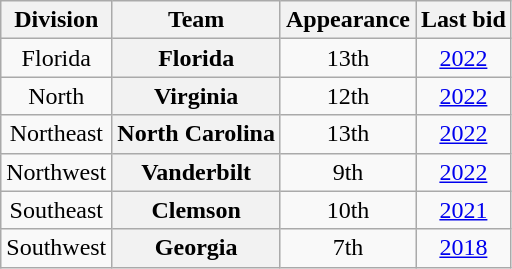<table class="wikitable sortable" style="text-align:center">
<tr>
<th>Division</th>
<th>Team</th>
<th>Appearance</th>
<th>Last bid</th>
</tr>
<tr>
<td>Florida</td>
<th>Florida</th>
<td>13th</td>
<td><a href='#'>2022</a></td>
</tr>
<tr>
<td>North</td>
<th>Virginia</th>
<td>12th</td>
<td><a href='#'>2022</a></td>
</tr>
<tr>
<td>Northeast</td>
<th>North Carolina</th>
<td>13th</td>
<td><a href='#'>2022</a></td>
</tr>
<tr>
<td>Northwest</td>
<th>Vanderbilt</th>
<td>9th</td>
<td><a href='#'>2022</a></td>
</tr>
<tr>
<td>Southeast</td>
<th>Clemson</th>
<td>10th</td>
<td><a href='#'>2021</a></td>
</tr>
<tr>
<td>Southwest</td>
<th>Georgia</th>
<td>7th</td>
<td><a href='#'>2018</a></td>
</tr>
</table>
